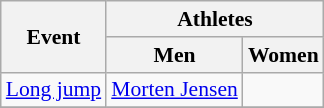<table class=wikitable style="font-size:90%">
<tr>
<th rowspan=2>Event</th>
<th colspan=2>Athletes</th>
</tr>
<tr>
<th>Men</th>
<th>Women</th>
</tr>
<tr>
<td><a href='#'>Long jump</a></td>
<td><a href='#'>Morten Jensen</a></td>
<td></td>
</tr>
<tr>
</tr>
</table>
